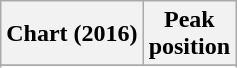<table class="wikitable sortable plainrowheaders" style="text-align:center">
<tr>
<th scope="col">Chart (2016)</th>
<th scope="col">Peak<br> position</th>
</tr>
<tr>
</tr>
<tr>
</tr>
<tr>
</tr>
</table>
